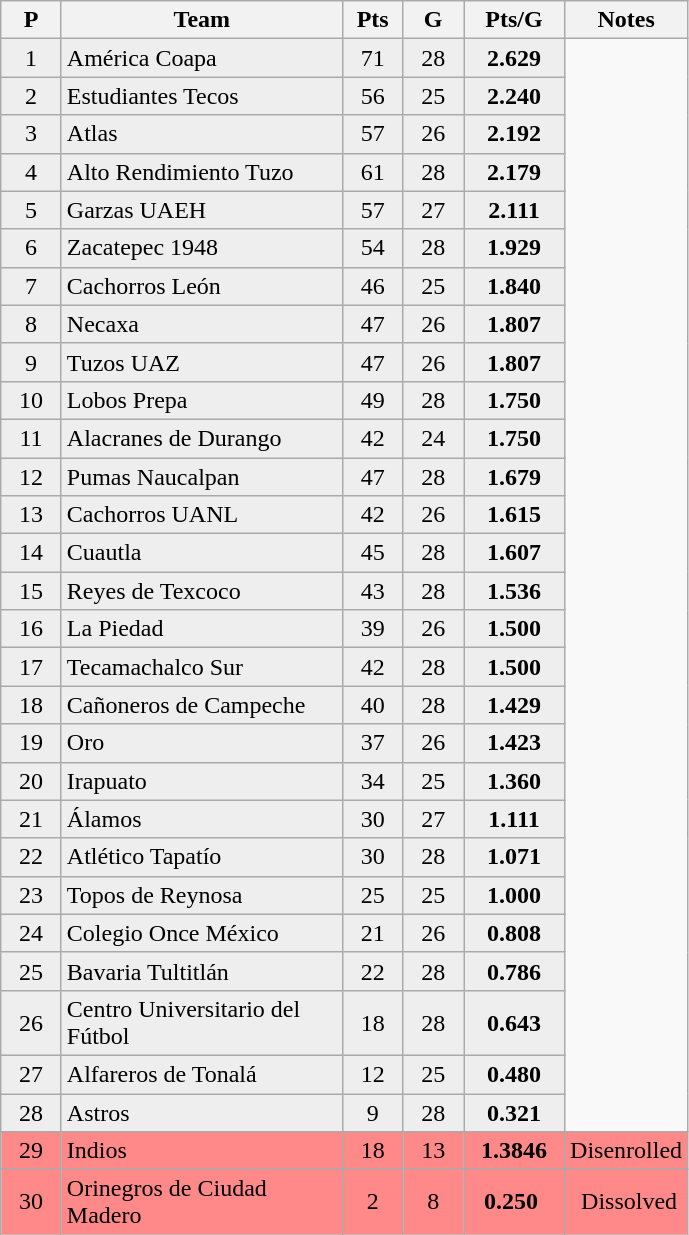<table class="wikitable" style="text-align: center;">
<tr>
<th width=33>P</th>
<th width=180>Team</th>
<th width=33>Pts</th>
<th width=33>G</th>
<th width=60>Pts/G</th>
<th width=60>Notes</th>
</tr>
<tr bgcolor=#EEEEEE>
<td>1</td>
<td align=left>América Coapa</td>
<td>71</td>
<td>28</td>
<td><strong>2.629</strong></td>
</tr>
<tr bgcolor=#EEEEEE>
<td>2</td>
<td align=left>Estudiantes Tecos</td>
<td>56</td>
<td>25</td>
<td><strong>2.240</strong></td>
</tr>
<tr bgcolor=#EEEEEE>
<td>3</td>
<td align=left>Atlas</td>
<td>57</td>
<td>26</td>
<td><strong>2.192</strong></td>
</tr>
<tr bgcolor=#EEEEEE>
<td>4</td>
<td align=left>Alto Rendimiento Tuzo</td>
<td>61</td>
<td>28</td>
<td><strong>2.179</strong></td>
</tr>
<tr bgcolor=#EEEEEE>
<td>5</td>
<td align=left>Garzas UAEH</td>
<td>57</td>
<td>27</td>
<td><strong>2.111</strong></td>
</tr>
<tr bgcolor=#EEEEEE>
<td>6</td>
<td align=left>Zacatepec 1948</td>
<td>54</td>
<td>28</td>
<td><strong>1.929</strong></td>
</tr>
<tr bgcolor=#EEEEEE>
<td>7</td>
<td align=left>Cachorros León</td>
<td>46</td>
<td>25</td>
<td><strong>1.840</strong></td>
</tr>
<tr bgcolor=#EEEEEE>
<td>8</td>
<td align=left>Necaxa</td>
<td>47</td>
<td>26</td>
<td><strong>1.807</strong></td>
</tr>
<tr bgcolor=#EEEEEE>
<td>9</td>
<td align=left>Tuzos UAZ</td>
<td>47</td>
<td>26</td>
<td><strong>1.807</strong></td>
</tr>
<tr bgcolor=#EEEEEE>
<td>10</td>
<td align=left>Lobos Prepa</td>
<td>49</td>
<td>28</td>
<td><strong>1.750</strong></td>
</tr>
<tr bgcolor=#EEEEEE>
<td>11</td>
<td align=left>Alacranes de Durango</td>
<td>42</td>
<td>24</td>
<td><strong>1.750</strong></td>
</tr>
<tr bgcolor=#EEEEEE>
<td>12</td>
<td align=left>Pumas Naucalpan</td>
<td>47</td>
<td>28</td>
<td><strong>1.679</strong></td>
</tr>
<tr bgcolor=#EEEEEE>
<td>13</td>
<td align=left>Cachorros UANL</td>
<td>42</td>
<td>26</td>
<td><strong>1.615</strong></td>
</tr>
<tr bgcolor=#EEEEEE>
<td>14</td>
<td align=left>Cuautla</td>
<td>45</td>
<td>28</td>
<td><strong>1.607</strong></td>
</tr>
<tr bgcolor=#EEEEEE>
<td>15</td>
<td align=left>Reyes de Texcoco</td>
<td>43</td>
<td>28</td>
<td><strong>1.536</strong></td>
</tr>
<tr bgcolor=#EEEEEE>
<td>16</td>
<td align=left>La Piedad</td>
<td>39</td>
<td>26</td>
<td><strong>1.500</strong></td>
</tr>
<tr bgcolor=#EEEEEE>
<td>17</td>
<td align=left>Tecamachalco Sur</td>
<td>42</td>
<td>28</td>
<td><strong>1.500</strong></td>
</tr>
<tr bgcolor=#EEEEEE>
<td>18</td>
<td align=left>Cañoneros de Campeche</td>
<td>40</td>
<td>28</td>
<td><strong>1.429</strong></td>
</tr>
<tr bgcolor=#EEEEEE>
<td>19</td>
<td align=left>Oro</td>
<td>37</td>
<td>26</td>
<td><strong>1.423</strong></td>
</tr>
<tr bgcolor=#EEEEEE>
<td>20</td>
<td align=left>Irapuato</td>
<td>34</td>
<td>25</td>
<td><strong>1.360</strong></td>
</tr>
<tr bgcolor=#EEEEEE>
<td>21</td>
<td align=left>Álamos</td>
<td>30</td>
<td>27</td>
<td><strong>1.111</strong></td>
</tr>
<tr bgcolor=#EEEEEE>
<td>22</td>
<td align=left>Atlético Tapatío</td>
<td>30</td>
<td>28</td>
<td><strong>1.071</strong></td>
</tr>
<tr bgcolor=#EEEEEE>
<td>23</td>
<td align=left>Topos de Reynosa</td>
<td>25</td>
<td>25</td>
<td><strong>1.000</strong></td>
</tr>
<tr bgcolor=#EEEEEE>
<td>24</td>
<td align=left>Colegio Once México</td>
<td>21</td>
<td>26</td>
<td><strong>0.808</strong></td>
</tr>
<tr bgcolor=#EEEEEE>
<td>25</td>
<td align=left>Bavaria Tultitlán</td>
<td>22</td>
<td>28</td>
<td><strong>0.786</strong></td>
</tr>
<tr bgcolor=#EEEEEE>
<td>26</td>
<td align=left>Centro Universitario del Fútbol</td>
<td>18</td>
<td>28</td>
<td><strong>0.643</strong></td>
</tr>
<tr bgcolor=#EEEEEE>
<td>27</td>
<td align=left>Alfareros de Tonalá</td>
<td>12</td>
<td>25</td>
<td><strong>0.480</strong></td>
</tr>
<tr bgcolor=#EEEEEE>
<td>28</td>
<td align=left>Astros</td>
<td>9</td>
<td>28</td>
<td><strong>0.321</strong></td>
</tr>
<tr bgcolor=#FF8888>
<td>29</td>
<td align=left>Indios</td>
<td>18</td>
<td>13</td>
<td><strong>1.3846</strong></td>
<td>Disenrolled</td>
</tr>
<tr bgcolor=#FF8888>
<td>30</td>
<td align=left>Orinegros de Ciudad Madero</td>
<td>2</td>
<td>8</td>
<td><strong>0.250</strong> </td>
<td> Dissolved</td>
</tr>
</table>
